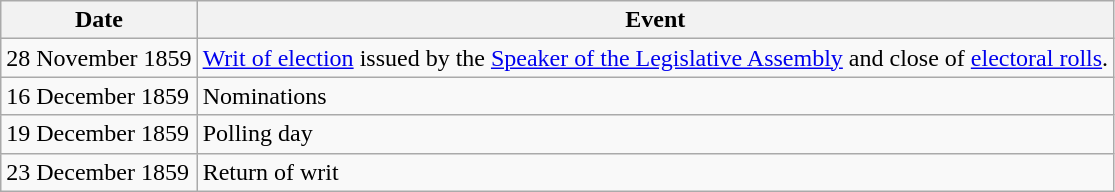<table class="wikitable">
<tr>
<th>Date</th>
<th>Event</th>
</tr>
<tr>
<td>28 November 1859</td>
<td><a href='#'>Writ of election</a> issued by the <a href='#'>Speaker of the Legislative Assembly</a> and close of <a href='#'>electoral rolls</a>.</td>
</tr>
<tr>
<td>16 December 1859</td>
<td>Nominations</td>
</tr>
<tr>
<td>19 December 1859</td>
<td>Polling day</td>
</tr>
<tr>
<td>23 December 1859</td>
<td>Return of writ</td>
</tr>
</table>
